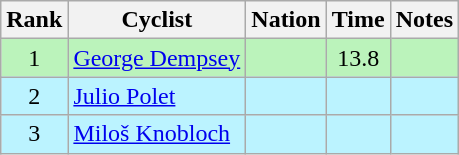<table class="wikitable sortable" style="text-align:center">
<tr>
<th>Rank</th>
<th>Cyclist</th>
<th>Nation</th>
<th>Time</th>
<th>Notes</th>
</tr>
<tr bgcolor=bbf3bb>
<td>1</td>
<td align=left><a href='#'>George Dempsey</a></td>
<td align=left></td>
<td>13.8</td>
<td></td>
</tr>
<tr bgcolor=bbf3ff>
<td>2</td>
<td align=left><a href='#'>Julio Polet</a></td>
<td align=left></td>
<td></td>
<td></td>
</tr>
<tr bgcolor=bbf3ff>
<td>3</td>
<td align=left><a href='#'>Miloš Knobloch</a></td>
<td align=left></td>
<td></td>
<td></td>
</tr>
</table>
